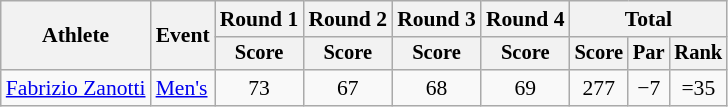<table class=wikitable style=font-size:90%;text-align:center>
<tr>
<th rowspan=2>Athlete</th>
<th rowspan=2>Event</th>
<th>Round 1</th>
<th>Round 2</th>
<th>Round 3</th>
<th>Round 4</th>
<th colspan=3>Total</th>
</tr>
<tr style=font-size:95%>
<th>Score</th>
<th>Score</th>
<th>Score</th>
<th>Score</th>
<th>Score</th>
<th>Par</th>
<th>Rank</th>
</tr>
<tr>
<td align=left><a href='#'>Fabrizio Zanotti</a></td>
<td align=left><a href='#'>Men's</a></td>
<td>73</td>
<td>67</td>
<td>68</td>
<td>69</td>
<td>277</td>
<td>−7</td>
<td>=35</td>
</tr>
</table>
